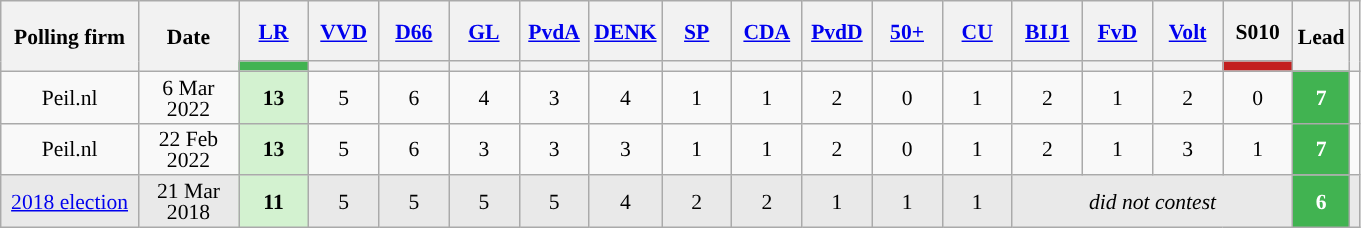<table class="wikitable sortable" style="text-align:center;font-size:90%;line-height:14px;">
<tr style="height:40px;">
<th style="width:85px;" rowspan="2">Polling firm</th>
<th style="width:60px;" rowspan="2">Date</th>
<th class="unsortable" style="width:40px;"><a href='#'>LR</a></th>
<th class="unsortable" style="width:40px;"><a href='#'>VVD</a></th>
<th class="unsortable" style="width:40px;"><a href='#'>D66</a></th>
<th class="unsortable" style="width:40px;"><a href='#'>GL</a></th>
<th class="unsortable" style="width:40px;"><a href='#'>PvdA</a></th>
<th class="unsortable" style="width:40px;"><a href='#'>DENK</a></th>
<th class="unsortable" style="width:40px;"><a href='#'>SP</a></th>
<th class="unsortable" style="width:40px;"><a href='#'>CDA</a></th>
<th class="unsortable" style="width:40px;"><a href='#'>PvdD</a></th>
<th class="unsortable" style="width:40px;"><a href='#'>50+</a></th>
<th class="unsortable" style="width:40px;"><a href='#'>CU</a></th>
<th class="unsortable" style="width:40px;"><a href='#'>BIJ1</a></th>
<th class="unsortable" style="width:40px;"><a href='#'>FvD</a></th>
<th class="unsortable" style="width:40px;"><a href='#'>Volt</a></th>
<th class="unsortable" style="width:40px;">S010 </th>
<th style="width:30px;" rowspan="2">Lead</th>
<th class="unsortable" rowspan="2"></th>
</tr>
<tr>
<th style="background:#41b351;"></th>
<th style="background:"></th>
<th style="background:"></th>
<th style="background:"></th>
<th style="background:"></th>
<th style="background:"></th>
<th style="background:"></th>
<th style="background:"></th>
<th style="background:"></th>
<th style="background:"></th>
<th style="background:"></th>
<th style="background:"></th>
<th style="background:"></th>
<th style="background:"></th>
<th style="background:#c31f1f;"></th>
</tr>
<tr>
<td>Peil.nl</td>
<td data-sort-value="2022-03-06">6 Mar 2022</td>
<td style="background:#D3F2D0"><strong>13</strong></td>
<td>5</td>
<td>6</td>
<td>4</td>
<td>3</td>
<td>4</td>
<td>1</td>
<td>1</td>
<td>2</td>
<td>0</td>
<td>1</td>
<td>2</td>
<td>1</td>
<td>2</td>
<td>0</td>
<td style="background:#41b351;color:#FFFFFF"><strong>7</strong></td>
<td></td>
</tr>
<tr>
<td>Peil.nl</td>
<td data-sort-value="2022-02-22">22 Feb 2022</td>
<td style="background:#D3F2D0"><strong>13</strong></td>
<td>5</td>
<td>6</td>
<td>3</td>
<td>3</td>
<td>3</td>
<td>1</td>
<td>1</td>
<td>2</td>
<td>0</td>
<td>1</td>
<td>2</td>
<td>1</td>
<td>3</td>
<td>1</td>
<td style="background:#41b351;color:#FFFFFF"><strong>7</strong></td>
<td></td>
</tr>
<tr style="background-color:#E9E9E9">
<td><a href='#'>2018 election</a></td>
<td data-sort-value="2018-03-21">21 Mar 2018</td>
<td style="background:#D3F2D0"><strong>11</strong></td>
<td>5</td>
<td>5</td>
<td>5</td>
<td>5</td>
<td>4</td>
<td>2</td>
<td>2</td>
<td>1</td>
<td>1</td>
<td>1</td>
<td colspan=4><em>did not contest</em></td>
<td style="background:#41b351;color:#FFFFFF"><strong>6</strong></td>
<td></td>
</tr>
</table>
